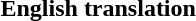<table>
<tr>
<th>English translation</th>
</tr>
<tr style="white-space:nowrap;vertical-align:top;">
<td></td>
</tr>
</table>
